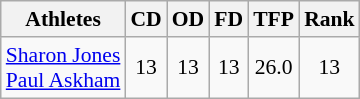<table class="wikitable" border="1" style="font-size:90%">
<tr>
<th>Athletes</th>
<th>CD</th>
<th>OD</th>
<th>FD</th>
<th>TFP</th>
<th>Rank</th>
</tr>
<tr align=center>
<td align=left><a href='#'>Sharon Jones</a><br><a href='#'>Paul Askham</a></td>
<td>13</td>
<td>13</td>
<td>13</td>
<td>26.0</td>
<td>13</td>
</tr>
</table>
